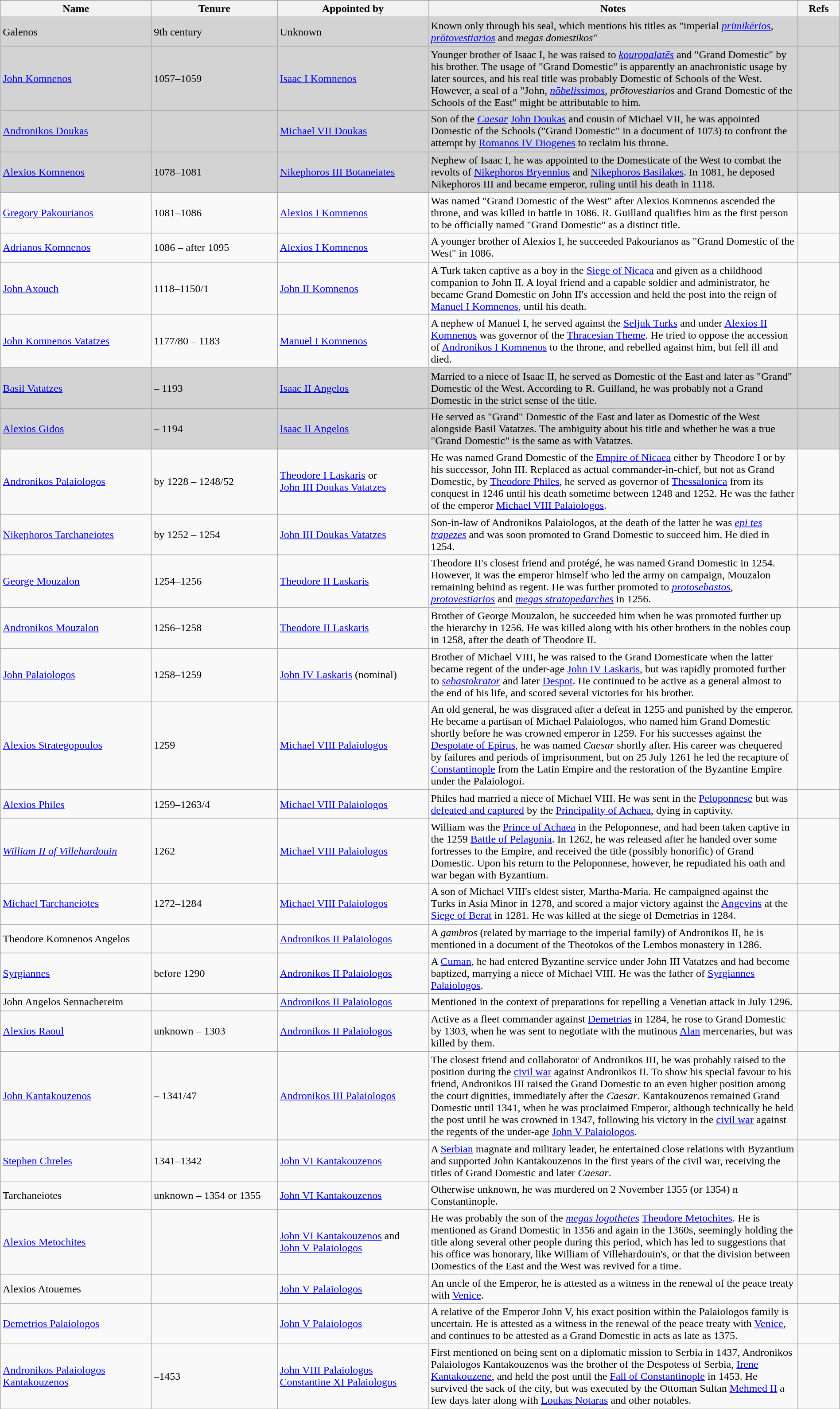<table class="wikitable" width="100%">
<tr bgcolor="#FFDEAD">
</tr>
<tr>
<th width="18%">Name</th>
<th width="15%">Tenure</th>
<th width="18%">Appointed by</th>
<th width="44%">Notes</th>
<th width="5%">Refs</th>
</tr>
<tr>
<td bgcolor="lightgrey">Galenos</td>
<td bgcolor="lightgrey">9th century</td>
<td bgcolor="lightgrey">Unknown</td>
<td bgcolor="lightgrey">Known only through his seal, which mentions his titles as "imperial <em><a href='#'>primikērios</a></em>, <em><a href='#'>prōtovestiarios</a></em> and <em>megas domestikos</em>"</td>
<td bgcolor="lightgrey"></td>
</tr>
<tr>
<td bgcolor="lightgrey"><a href='#'>John Komnenos</a></td>
<td bgcolor="lightgrey">1057–1059</td>
<td bgcolor="lightgrey"><a href='#'>Isaac I Komnenos</a></td>
<td bgcolor="lightgrey">Younger brother of Isaac I, he was raised to <em><a href='#'>kouropalatēs</a></em> and "Grand Domestic" by his brother. The usage of "Grand Domestic" is apparently an anachronistic usage by later sources, and his real title was probably Domestic of Schools of the West. However, a seal of a "John, <em><a href='#'>nōbelissimos</a></em>, <em>prōtovestiarios</em> and Grand Domestic of the Schools of the East" might be attributable to him.</td>
<td bgcolor="lightgrey"></td>
</tr>
<tr>
<td bgcolor="lightgrey"><a href='#'>Andronikos Doukas</a></td>
<td bgcolor="lightgrey"></td>
<td bgcolor="lightgrey"><a href='#'>Michael VII Doukas</a></td>
<td bgcolor="lightgrey">Son of the <em><a href='#'>Caesar</a></em> <a href='#'>John Doukas</a> and cousin of Michael VII, he was appointed Domestic of the Schools ("Grand Domestic" in a document of 1073) to confront the attempt by <a href='#'>Romanos IV Diogenes</a> to reclaim his throne.</td>
<td bgcolor="lightgrey"></td>
</tr>
<tr>
<td bgcolor="lightgrey"><a href='#'>Alexios Komnenos</a></td>
<td bgcolor="lightgrey">1078–1081</td>
<td bgcolor="lightgrey"><a href='#'>Nikephoros III Botaneiates</a></td>
<td bgcolor="lightgrey">Nephew of Isaac I, he was appointed to the Domesticate of the West to combat the revolts of <a href='#'>Nikephoros Bryennios</a> and <a href='#'>Nikephoros Basilakes</a>. In 1081, he deposed Nikephoros III and became emperor, ruling until his death in 1118.</td>
<td bgcolor="lightgrey"></td>
</tr>
<tr>
<td><a href='#'>Gregory Pakourianos</a></td>
<td>1081–1086</td>
<td><a href='#'>Alexios I Komnenos</a></td>
<td>Was named "Grand Domestic of the West" after Alexios Komnenos ascended the throne, and was killed in battle in 1086. R. Guilland qualifies him as the first person to be officially named "Grand Domestic" as a distinct title.</td>
<td></td>
</tr>
<tr>
<td><a href='#'>Adrianos Komnenos</a></td>
<td>1086 – after 1095</td>
<td><a href='#'>Alexios I Komnenos</a></td>
<td>A younger brother of Alexios I, he succeeded Pakourianos as "Grand Domestic of the West" in 1086.</td>
<td></td>
</tr>
<tr>
<td><a href='#'>John Axouch</a></td>
<td>1118–1150/1</td>
<td><a href='#'>John II Komnenos</a></td>
<td>A Turk taken captive as a boy in the <a href='#'>Siege of Nicaea</a> and given as a childhood companion to John II. A loyal friend and a capable soldier and administrator, he became Grand Domestic on John II's accession and held the post into the reign of <a href='#'>Manuel I Komnenos</a>, until his death.</td>
<td></td>
</tr>
<tr>
<td><a href='#'>John Komnenos Vatatzes</a></td>
<td>1177/80 – 1183</td>
<td><a href='#'>Manuel I Komnenos</a></td>
<td>A nephew of Manuel I, he served against the <a href='#'>Seljuk Turks</a> and under <a href='#'>Alexios II Komnenos</a> was governor of the <a href='#'>Thracesian Theme</a>. He tried to oppose the accession of <a href='#'>Andronikos I Komnenos</a> to the throne, and rebelled against him, but fell ill and died.</td>
<td></td>
</tr>
<tr>
<td bgcolor="lightgrey"><a href='#'>Basil Vatatzes</a></td>
<td bgcolor="lightgrey"> – 1193</td>
<td bgcolor="lightgrey"><a href='#'>Isaac II Angelos</a></td>
<td bgcolor="lightgrey">Married to a niece of Isaac II, he served as Domestic of the East and later as "Grand" Domestic of the West. According to R. Guilland, he was probably not a Grand Domestic in the strict sense of the title.</td>
<td bgcolor="lightgrey"></td>
</tr>
<tr>
<td bgcolor="lightgrey"><a href='#'>Alexios Gidos</a></td>
<td bgcolor="lightgrey"> – 1194</td>
<td bgcolor="lightgrey"><a href='#'>Isaac II Angelos</a></td>
<td bgcolor="lightgrey">He served as "Grand" Domestic of the East and later as Domestic of the West alongside Basil Vatatzes. The ambiguity about his title and whether he was a true "Grand Domestic" is the same as with Vatatzes.</td>
<td bgcolor="lightgrey"></td>
</tr>
<tr>
<td><a href='#'>Andronikos Palaiologos</a></td>
<td>by 1228 – 1248/52</td>
<td><a href='#'>Theodore I Laskaris</a> or<br><a href='#'>John III Doukas Vatatzes</a></td>
<td>He was named Grand Domestic of the <a href='#'>Empire of Nicaea</a> either by Theodore I or by his successor, John III. Replaced as actual commander-in-chief, but not as Grand Domestic, by <a href='#'>Theodore Philes</a>, he served as governor of <a href='#'>Thessalonica</a> from its conquest in 1246 until his death sometime between 1248 and 1252. He was the father of the emperor <a href='#'>Michael VIII Palaiologos</a>.</td>
<td></td>
</tr>
<tr>
<td><a href='#'>Nikephoros Tarchaneiotes</a></td>
<td>by 1252 – 1254</td>
<td><a href='#'>John III Doukas Vatatzes</a></td>
<td>Son-in-law of Andronikos Palaiologos, at the death of the latter he was <em><a href='#'>epi tes trapezes</a></em> and was soon promoted to Grand Domestic to succeed him. He died in 1254.</td>
<td></td>
</tr>
<tr>
<td><a href='#'>George Mouzalon</a></td>
<td>1254–1256</td>
<td><a href='#'>Theodore II Laskaris</a></td>
<td>Theodore II's closest friend and protégé, he was named Grand Domestic in 1254. However, it was the emperor himself who led the army on campaign, Mouzalon remaining behind as regent. He was further promoted to <em><a href='#'>protosebastos</a></em>, <em><a href='#'>protovestiarios</a></em> and <em><a href='#'>megas stratopedarches</a></em> in 1256.</td>
<td></td>
</tr>
<tr>
<td><a href='#'>Andronikos Mouzalon</a></td>
<td>1256–1258</td>
<td><a href='#'>Theodore II Laskaris</a></td>
<td>Brother of George Mouzalon, he succeeded him when he was promoted further up the hierarchy in 1256. He was killed along with his other brothers in the nobles coup in 1258, after the death of Theodore II.</td>
<td></td>
</tr>
<tr>
<td><a href='#'>John Palaiologos</a></td>
<td>1258–1259</td>
<td><a href='#'>John IV Laskaris</a> (nominal)</td>
<td>Brother of Michael VIII, he was raised to the Grand Domesticate when the latter became regent of the under-age <a href='#'>John IV Laskaris</a>, but was rapidly promoted further to <em><a href='#'>sebastokrator</a></em> and later <a href='#'>Despot</a>. He continued to be active as a general almost to the end of his life, and scored several victories for his brother.</td>
<td></td>
</tr>
<tr>
<td><a href='#'>Alexios Strategopoulos</a></td>
<td>1259</td>
<td><a href='#'>Michael VIII Palaiologos</a></td>
<td>An old general, he was disgraced after a defeat in 1255 and punished by the emperor. He became a partisan of Michael Palaiologos, who named him Grand Domestic shortly before he was crowned emperor in 1259. For his successes against the <a href='#'>Despotate of Epirus</a>, he was named <em>Caesar</em> shortly after. His career was chequered by failures and periods of imprisonment, but on 25 July 1261 he led the recapture of <a href='#'>Constantinople</a> from the Latin Empire and the restoration of the Byzantine Empire under the Palaiologoi.</td>
<td></td>
</tr>
<tr>
<td><a href='#'>Alexios Philes</a></td>
<td>1259–1263/4</td>
<td><a href='#'>Michael VIII Palaiologos</a></td>
<td>Philes had married a niece of Michael VIII. He was sent in the <a href='#'>Peloponnese</a> but was <a href='#'>defeated and captured</a> by the <a href='#'>Principality of Achaea</a>, dying in captivity.</td>
<td></td>
</tr>
<tr>
<td><em><a href='#'>William II of Villehardouin</a></em></td>
<td>1262</td>
<td><a href='#'>Michael VIII Palaiologos</a></td>
<td>William was the <a href='#'>Prince of Achaea</a> in the Peloponnese, and had been taken captive in the 1259 <a href='#'>Battle of Pelagonia</a>. In 1262, he was released after he handed over some fortresses to the Empire, and received the title (possibly honorific) of Grand Domestic. Upon his return to the Peloponnese, however, he repudiated his oath and war began with Byzantium.</td>
<td></td>
</tr>
<tr>
<td><a href='#'>Michael Tarchaneiotes</a></td>
<td>1272–1284</td>
<td><a href='#'>Michael VIII Palaiologos</a></td>
<td>A son of Michael VIII's eldest sister, Martha-Maria. He campaigned against the Turks in Asia Minor in 1278, and scored a major victory against the <a href='#'>Angevins</a> at the <a href='#'>Siege of Berat</a> in 1281. He was killed at the siege of Demetrias in 1284.</td>
<td></td>
</tr>
<tr>
<td>Theodore Komnenos Angelos</td>
<td></td>
<td><a href='#'>Andronikos II Palaiologos</a></td>
<td>A <em>gambros</em> (related by marriage to the imperial family) of Andronikos II, he is mentioned in a document of the Theotokos of the Lembos monastery in 1286.</td>
<td></td>
</tr>
<tr>
<td><a href='#'>Syrgiannes</a></td>
<td>before 1290</td>
<td><a href='#'>Andronikos II Palaiologos</a></td>
<td>A <a href='#'>Cuman</a>, he had entered Byzantine service under John III Vatatzes and had become baptized, marrying a niece of Michael VIII. He was the father of <a href='#'>Syrgiannes Palaiologos</a>.</td>
<td></td>
</tr>
<tr>
<td>John Angelos Sennachereim</td>
<td></td>
<td><a href='#'>Andronikos II Palaiologos</a></td>
<td>Mentioned in the context of preparations for repelling a Venetian attack in July 1296.</td>
<td></td>
</tr>
<tr>
<td><a href='#'>Alexios Raoul</a></td>
<td>unknown – 1303</td>
<td><a href='#'>Andronikos II Palaiologos</a></td>
<td>Active as a fleet commander against <a href='#'>Demetrias</a> in 1284, he rose to Grand Domestic by 1303, when he was sent to negotiate with the mutinous <a href='#'>Alan</a> mercenaries, but was killed by them.</td>
<td></td>
</tr>
<tr>
<td><a href='#'>John Kantakouzenos</a></td>
<td> – 1341/47</td>
<td><a href='#'>Andronikos III Palaiologos</a></td>
<td>The closest friend and collaborator of Andronikos III, he was probably raised to the position during the <a href='#'>civil war</a> against Andronikos II. To show his special favour to his friend, Andronikos III raised the Grand Domestic to an even higher position among the court dignities, immediately after the <em>Caesar</em>. Kantakouzenos remained Grand Domestic until 1341, when he was proclaimed Emperor, although technically he held the post until he was crowned in 1347, following his victory in the <a href='#'>civil war</a> against the regents of the under-age <a href='#'>John V Palaiologos</a>.</td>
<td></td>
</tr>
<tr>
<td><a href='#'>Stephen Chreles</a></td>
<td>1341–1342</td>
<td><a href='#'>John VI Kantakouzenos</a></td>
<td>A <a href='#'>Serbian</a> magnate and military leader, he entertained close relations with Byzantium and supported John Kantakouzenos in the first years of the civil war, receiving the titles of Grand Domestic and later <em>Caesar</em>.</td>
<td></td>
</tr>
<tr>
<td>Tarchaneiotes</td>
<td>unknown – 1354 or 1355</td>
<td><a href='#'>John VI Kantakouzenos</a></td>
<td>Otherwise unknown, he was murdered on 2 November 1355 (or 1354) n Constantinople.</td>
<td></td>
</tr>
<tr>
<td><a href='#'>Alexios Metochites</a></td>
<td></td>
<td><a href='#'>John VI Kantakouzenos</a> and<br><a href='#'>John V Palaiologos</a></td>
<td>He was probably the son of the <em><a href='#'>megas logothetes</a></em> <a href='#'>Theodore Metochites</a>. He is mentioned as Grand Domestic in 1356 and again in the 1360s, seemingly holding the title along several other people during this period, which has led to suggestions that his office was honorary, like William of Villehardouin's, or that the division between Domestics of the East and the West was revived for a time.</td>
<td></td>
</tr>
<tr>
<td>Alexios Atouemes</td>
<td></td>
<td><a href='#'>John V Palaiologos</a></td>
<td>An uncle of the Emperor, he is attested as a witness in the renewal of the peace treaty with <a href='#'>Venice</a>.</td>
<td></td>
</tr>
<tr>
<td><a href='#'>Demetrios Palaiologos</a></td>
<td></td>
<td><a href='#'>John V Palaiologos</a></td>
<td>A relative of the Emperor John V, his exact position within the Palaiologos family is uncertain. He is attested as a witness in the renewal of the peace treaty with <a href='#'>Venice</a>, and continues to be attested as a Grand Domestic in acts as late as 1375.</td>
<td></td>
</tr>
<tr>
<td><a href='#'>Andronikos Palaiologos Kantakouzenos</a></td>
<td>–1453</td>
<td><a href='#'>John VIII Palaiologos</a><br><a href='#'>Constantine XI Palaiologos</a></td>
<td>First mentioned on being sent on a diplomatic mission to Serbia in 1437, Andronikos Palaiologos Kantakouzenos was the brother of the Despotess of Serbia, <a href='#'>Irene Kantakouzene</a>, and held the post until the <a href='#'>Fall of Constantinople</a> in 1453. He survived the sack of the city, but was executed by the Ottoman Sultan <a href='#'>Mehmed II</a> a few days later along with <a href='#'>Loukas Notaras</a> and other notables.</td>
<td></td>
</tr>
<tr>
</tr>
</table>
